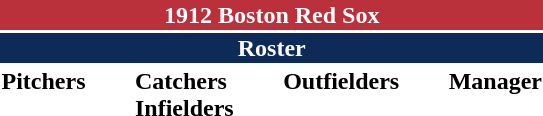<table class="toccolours" style="text-align: left;">
<tr>
<th colspan="10" style="background-color: #ba313c; color: white; text-align: center;">1912 Boston Red Sox</th>
</tr>
<tr>
<td colspan="10" style="background-color: #0d2b56; color: white; text-align: center;"><strong>Roster</strong></td>
</tr>
<tr>
<td valign="top"><strong>Pitchers</strong><br>









</td>
<td width="25px"></td>
<td valign="top"><strong>Catchers</strong><br>



<strong>Infielders</strong>







</td>
<td width="25px"></td>
<td valign="top"><strong>Outfielders</strong><br> 


</td>
<td width="25px"></td>
<td valign="top"><strong>Manager</strong><br></td>
</tr>
<tr>
</tr>
</table>
